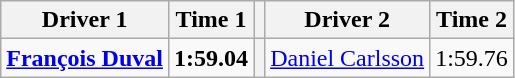<table class="wikitable">
<tr>
<th>Driver 1</th>
<th>Time 1</th>
<th></th>
<th>Driver 2</th>
<th>Time 2</th>
</tr>
<tr>
<td><strong> <a href='#'>François Duval</a></strong></td>
<td><strong>1:59.04</strong></td>
<th></th>
<td> <a href='#'>Daniel Carlsson</a></td>
<td>1:59.76</td>
</tr>
</table>
